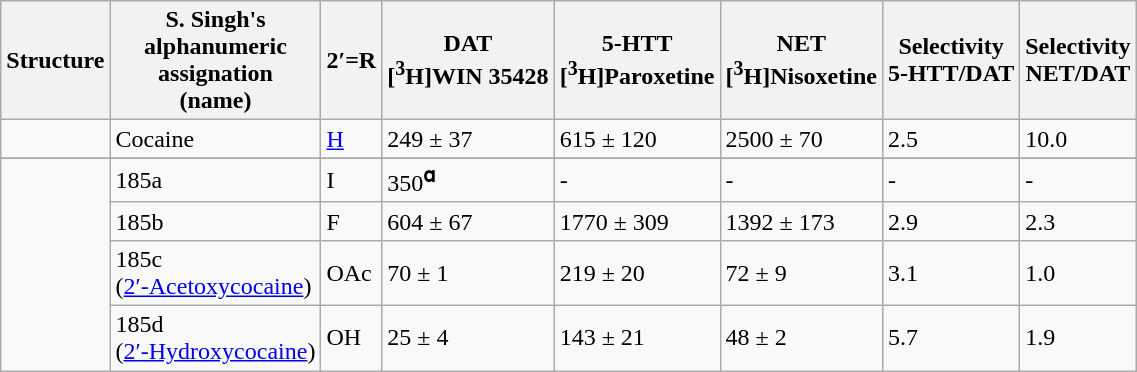<table class="wikitable sortable">
<tr>
<th>Structure</th>
<th>S. Singh's<br>alphanumeric<br>assignation<br>(name)</th>
<th>2′=R</th>
<th>DAT<br>[<sup>3</sup>H]WIN 35428</th>
<th>5-HTT<br>[<sup>3</sup>H]Paroxetine</th>
<th>NET<br>[<sup>3</sup>H]Nisoxetine</th>
<th>Selectivity<br>5-HTT/DAT</th>
<th>Selectivity<br>NET/DAT</th>
</tr>
<tr>
<td></td>
<td>Cocaine</td>
<td><a href='#'>H</a></td>
<td>249 ± 37</td>
<td>615 ± 120</td>
<td>2500 ± 70</td>
<td>2.5</td>
<td>10.0</td>
</tr>
<tr>
</tr>
<tr>
<td rowspan=5></td>
</tr>
<tr>
<td>185a</td>
<td>I</td>
<td>350<sup><strong>ɑ</strong></sup></td>
<td>-</td>
<td>-</td>
<td>-</td>
<td>-</td>
</tr>
<tr>
<td>185b</td>
<td>F</td>
<td>604 ± 67</td>
<td>1770 ± 309</td>
<td>1392 ± 173</td>
<td>2.9</td>
<td>2.3</td>
</tr>
<tr>
<td>185c<br>(<a href='#'>2′-Acetoxycocaine</a>)</td>
<td>OAc</td>
<td>70 ± 1</td>
<td>219 ± 20</td>
<td>72 ± 9</td>
<td>3.1</td>
<td>1.0</td>
</tr>
<tr>
<td>185d<br>(<a href='#'>2′-Hydroxycocaine</a>)</td>
<td>OH</td>
<td>25 ± 4</td>
<td>143 ± 21</td>
<td>48 ± 2</td>
<td>5.7</td>
<td>1.9</td>
</tr>
</table>
